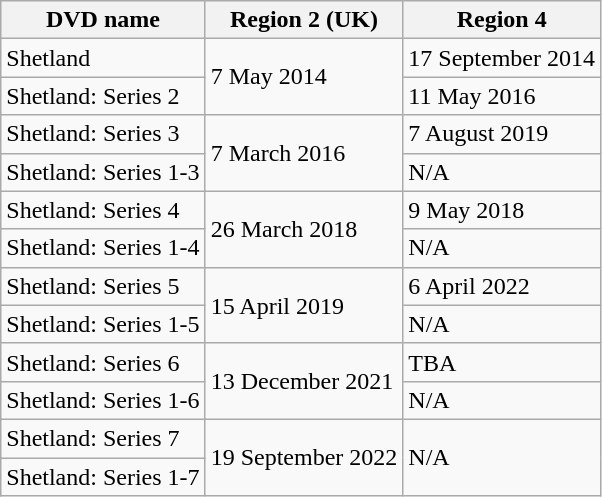<table class="wikitable">
<tr>
<th>DVD name</th>
<th>Region 2 (UK)</th>
<th>Region 4</th>
</tr>
<tr>
<td>Shetland</td>
<td rowspan="2">7 May 2014</td>
<td>17 September 2014</td>
</tr>
<tr>
<td>Shetland: Series 2</td>
<td>11 May 2016</td>
</tr>
<tr>
<td>Shetland: Series 3</td>
<td rowspan="2">7 March 2016</td>
<td>7 August 2019</td>
</tr>
<tr>
<td>Shetland: Series 1-3</td>
<td>N/A</td>
</tr>
<tr>
<td>Shetland: Series 4</td>
<td rowspan="2">26 March 2018</td>
<td>9 May 2018</td>
</tr>
<tr>
<td>Shetland: Series 1-4</td>
<td>N/A</td>
</tr>
<tr>
<td>Shetland: Series 5</td>
<td rowspan="2">15 April 2019</td>
<td>6 April 2022</td>
</tr>
<tr>
<td>Shetland: Series 1-5</td>
<td>N/A</td>
</tr>
<tr>
<td>Shetland: Series 6</td>
<td rowspan="2">13 December 2021</td>
<td>TBA</td>
</tr>
<tr>
<td>Shetland: Series 1-6</td>
<td>N/A</td>
</tr>
<tr>
<td>Shetland: Series 7</td>
<td rowspan="2">19 September 2022</td>
<td rowspan="2">N/A</td>
</tr>
<tr>
<td>Shetland: Series 1-7</td>
</tr>
</table>
